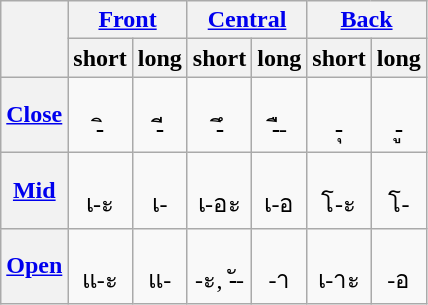<table class="wikitable" style="text-align: center">
<tr>
<th rowspan="2"> </th>
<th colspan=2><a href='#'>Front</a></th>
<th colspan=2><a href='#'>Central</a></th>
<th colspan=2><a href='#'>Back</a></th>
</tr>
<tr class=small>
<th>short</th>
<th>long</th>
<th>short</th>
<th>long</th>
<th>short</th>
<th>long</th>
</tr>
<tr>
<th><a href='#'>Close</a></th>
<td><br> -ิ </td>
<td><br> -ี </td>
<td><br> -ึ </td>
<td><br> -ื- </td>
<td><br> -ุ </td>
<td><br> -ู </td>
</tr>
<tr>
<th><a href='#'>Mid</a></th>
<td><br>เ-ะ</td>
<td><br>เ-</td>
<td><br>เ-อะ</td>
<td><br>เ-อ</td>
<td><br>โ-ะ</td>
<td><br>โ-</td>
</tr>
<tr>
<th><a href='#'>Open</a></th>
<td><br>แ-ะ</td>
<td><br>แ-</td>
<td><br>-ะ, -ั-</td>
<td><br>-า</td>
<td><br>เ-าะ</td>
<td><br>-อ</td>
</tr>
</table>
